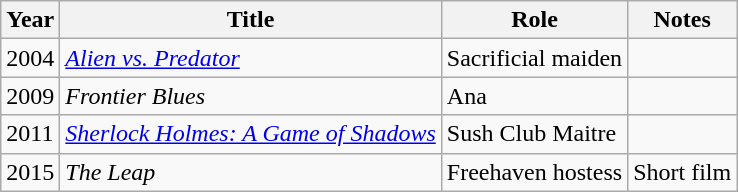<table class="wikitable sortable">
<tr>
<th>Year</th>
<th>Title</th>
<th>Role</th>
<th class="unsortable">Notes</th>
</tr>
<tr>
<td>2004</td>
<td><em><a href='#'>Alien vs. Predator</a></em></td>
<td>Sacrificial maiden</td>
<td></td>
</tr>
<tr>
<td>2009</td>
<td><em>Frontier Blues</em></td>
<td>Ana</td>
<td></td>
</tr>
<tr>
<td>2011</td>
<td><em><a href='#'>Sherlock Holmes: A Game of Shadows</a></em></td>
<td>Sush Club Maitre</td>
<td></td>
</tr>
<tr>
<td>2015</td>
<td><em>The Leap</em></td>
<td>Freehaven hostess</td>
<td>Short film</td>
</tr>
</table>
